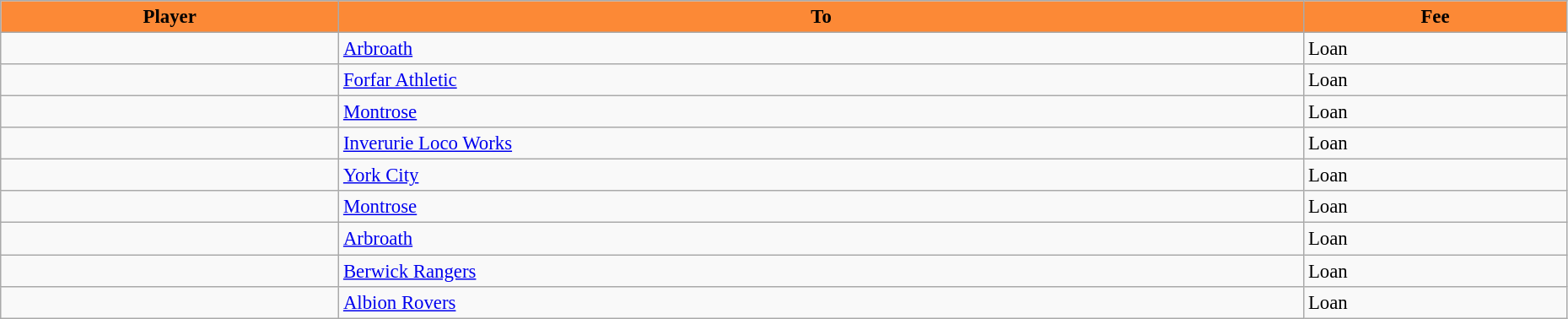<table class="wikitable" style="text-align:left; font-size:95%;width:98%;">
<tr>
<th style="background:#FC8936; color:black;">Player</th>
<th style="background:#FC8936; color:black;">To</th>
<th style="background:#FC8936; color:black;">Fee</th>
</tr>
<tr>
<td> </td>
<td> <a href='#'>Arbroath</a></td>
<td>Loan</td>
</tr>
<tr>
<td> </td>
<td> <a href='#'>Forfar Athletic</a></td>
<td>Loan</td>
</tr>
<tr>
<td> </td>
<td> <a href='#'>Montrose</a></td>
<td>Loan</td>
</tr>
<tr>
<td> </td>
<td> <a href='#'>Inverurie Loco Works</a></td>
<td>Loan</td>
</tr>
<tr>
<td> </td>
<td> <a href='#'>York City</a></td>
<td>Loan</td>
</tr>
<tr>
<td> </td>
<td> <a href='#'>Montrose</a></td>
<td>Loan</td>
</tr>
<tr>
<td> </td>
<td> <a href='#'>Arbroath</a></td>
<td>Loan</td>
</tr>
<tr>
<td> </td>
<td> <a href='#'>Berwick Rangers</a></td>
<td>Loan</td>
</tr>
<tr>
<td> </td>
<td> <a href='#'>Albion Rovers</a></td>
<td>Loan</td>
</tr>
</table>
